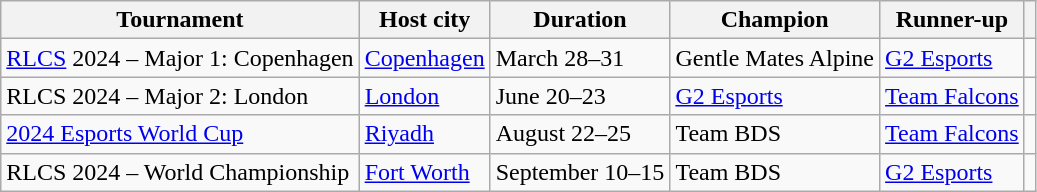<table class="wikitable">
<tr>
<th>Tournament</th>
<th>Host city</th>
<th>Duration</th>
<th>Champion</th>
<th>Runner-up</th>
<th></th>
</tr>
<tr>
<td><a href='#'>RLCS</a> 2024 – Major 1: Copenhagen</td>
<td> <a href='#'>Copenhagen</a></td>
<td>March 28–31</td>
<td>Gentle Mates Alpine</td>
<td><a href='#'>G2 Esports</a></td>
<td></td>
</tr>
<tr>
<td>RLCS 2024 – Major 2: London</td>
<td> <a href='#'>London</a></td>
<td>June 20–23</td>
<td><a href='#'>G2 Esports</a></td>
<td><a href='#'>Team Falcons</a></td>
<td></td>
</tr>
<tr>
<td><a href='#'>2024 Esports World Cup</a></td>
<td> <a href='#'>Riyadh</a></td>
<td>August 22–25</td>
<td>Team BDS</td>
<td><a href='#'>Team Falcons</a></td>
<td></td>
</tr>
<tr>
<td>RLCS 2024 – World Championship</td>
<td> <a href='#'>Fort Worth</a></td>
<td>September 10–15</td>
<td>Team BDS</td>
<td><a href='#'>G2 Esports</a></td>
<td></td>
</tr>
</table>
